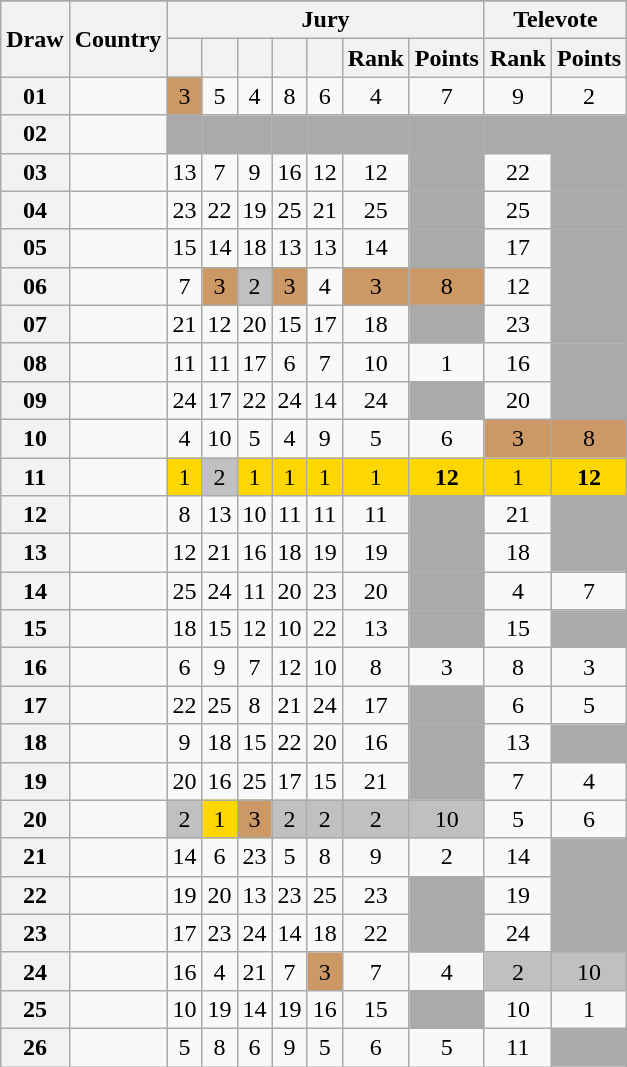<table class="sortable wikitable collapsible plainrowheaders" style="text-align:center;">
<tr>
</tr>
<tr>
<th scope="col" rowspan="2">Draw</th>
<th scope="col" rowspan="2">Country</th>
<th scope="col" colspan="7">Jury</th>
<th scope="col" colspan="2">Televote</th>
</tr>
<tr>
<th scope="col"></th>
<th scope="col"></th>
<th scope="col"></th>
<th scope="col"></th>
<th scope="col"></th>
<th scope="col">Rank</th>
<th scope="col">Points</th>
<th scope="col">Rank</th>
<th scope="col">Points</th>
</tr>
<tr>
<th scope="row" style="text-align:center;">01</th>
<td style="text-align:left;"></td>
<td style="background:#CC9966;">3</td>
<td>5</td>
<td>4</td>
<td>8</td>
<td>6</td>
<td>4</td>
<td>7</td>
<td>9</td>
<td>2</td>
</tr>
<tr class="sortbottom">
<th scope="row" style="text-align:center;">02</th>
<td style="text-align:left;"></td>
<td style="background:#AAAAAA;"></td>
<td style="background:#AAAAAA;"></td>
<td style="background:#AAAAAA;"></td>
<td style="background:#AAAAAA;"></td>
<td style="background:#AAAAAA;"></td>
<td style="background:#AAAAAA;"></td>
<td style="background:#AAAAAA;"></td>
<td style="background:#AAAAAA;"></td>
<td style="background:#AAAAAA;"></td>
</tr>
<tr>
<th scope="row" style="text-align:center;">03</th>
<td style="text-align:left;"></td>
<td>13</td>
<td>7</td>
<td>9</td>
<td>16</td>
<td>12</td>
<td>12</td>
<td style="background:#AAAAAA;"></td>
<td>22</td>
<td style="background:#AAAAAA;"></td>
</tr>
<tr>
<th scope="row" style="text-align:center;">04</th>
<td style="text-align:left;"></td>
<td>23</td>
<td>22</td>
<td>19</td>
<td>25</td>
<td>21</td>
<td>25</td>
<td style="background:#AAAAAA;"></td>
<td>25</td>
<td style="background:#AAAAAA;"></td>
</tr>
<tr>
<th scope="row" style="text-align:center;">05</th>
<td style="text-align:left;"></td>
<td>15</td>
<td>14</td>
<td>18</td>
<td>13</td>
<td>13</td>
<td>14</td>
<td style="background:#AAAAAA;"></td>
<td>17</td>
<td style="background:#AAAAAA;"></td>
</tr>
<tr>
<th scope="row" style="text-align:center;">06</th>
<td style="text-align:left;"></td>
<td>7</td>
<td style="background:#CC9966;">3</td>
<td style="background:silver;">2</td>
<td style="background:#CC9966;">3</td>
<td>4</td>
<td style="background:#CC9966;">3</td>
<td style="background:#CC9966;">8</td>
<td>12</td>
<td style="background:#AAAAAA;"></td>
</tr>
<tr>
<th scope="row" style="text-align:center;">07</th>
<td style="text-align:left;"></td>
<td>21</td>
<td>12</td>
<td>20</td>
<td>15</td>
<td>17</td>
<td>18</td>
<td style="background:#AAAAAA;"></td>
<td>23</td>
<td style="background:#AAAAAA;"></td>
</tr>
<tr>
<th scope="row" style="text-align:center;">08</th>
<td style="text-align:left;"></td>
<td>11</td>
<td>11</td>
<td>17</td>
<td>6</td>
<td>7</td>
<td>10</td>
<td>1</td>
<td>16</td>
<td style="background:#AAAAAA;"></td>
</tr>
<tr>
<th scope="row" style="text-align:center;">09</th>
<td style="text-align:left;"></td>
<td>24</td>
<td>17</td>
<td>22</td>
<td>24</td>
<td>14</td>
<td>24</td>
<td style="background:#AAAAAA;"></td>
<td>20</td>
<td style="background:#AAAAAA;"></td>
</tr>
<tr>
<th scope="row" style="text-align:center;">10</th>
<td style="text-align:left;"></td>
<td>4</td>
<td>10</td>
<td>5</td>
<td>4</td>
<td>9</td>
<td>5</td>
<td>6</td>
<td style="background:#CC9966;">3</td>
<td style="background:#CC9966;">8</td>
</tr>
<tr>
<th scope="row" style="text-align:center;">11</th>
<td style="text-align:left;"></td>
<td style="background:gold;">1</td>
<td style="background:silver;">2</td>
<td style="background:gold;">1</td>
<td style="background:gold;">1</td>
<td style="background:gold;">1</td>
<td style="background:gold;">1</td>
<td style="background:gold;"><strong>12</strong></td>
<td style="background:gold;">1</td>
<td style="background:gold;"><strong>12</strong></td>
</tr>
<tr>
<th scope="row" style="text-align:center;">12</th>
<td style="text-align:left;"></td>
<td>8</td>
<td>13</td>
<td>10</td>
<td>11</td>
<td>11</td>
<td>11</td>
<td style="background:#AAAAAA;"></td>
<td>21</td>
<td style="background:#AAAAAA;"></td>
</tr>
<tr>
<th scope="row" style="text-align:center;">13</th>
<td style="text-align:left;"></td>
<td>12</td>
<td>21</td>
<td>16</td>
<td>18</td>
<td>19</td>
<td>19</td>
<td style="background:#AAAAAA;"></td>
<td>18</td>
<td style="background:#AAAAAA;"></td>
</tr>
<tr>
<th scope="row" style="text-align:center;">14</th>
<td style="text-align:left;"></td>
<td>25</td>
<td>24</td>
<td>11</td>
<td>20</td>
<td>23</td>
<td>20</td>
<td style="background:#AAAAAA;"></td>
<td>4</td>
<td>7</td>
</tr>
<tr>
<th scope="row" style="text-align:center;">15</th>
<td style="text-align:left;"></td>
<td>18</td>
<td>15</td>
<td>12</td>
<td>10</td>
<td>22</td>
<td>13</td>
<td style="background:#AAAAAA;"></td>
<td>15</td>
<td style="background:#AAAAAA;"></td>
</tr>
<tr>
<th scope="row" style="text-align:center;">16</th>
<td style="text-align:left;"></td>
<td>6</td>
<td>9</td>
<td>7</td>
<td>12</td>
<td>10</td>
<td>8</td>
<td>3</td>
<td>8</td>
<td>3</td>
</tr>
<tr>
<th scope="row" style="text-align:center;">17</th>
<td style="text-align:left;"></td>
<td>22</td>
<td>25</td>
<td>8</td>
<td>21</td>
<td>24</td>
<td>17</td>
<td style="background:#AAAAAA;"></td>
<td>6</td>
<td>5</td>
</tr>
<tr>
<th scope="row" style="text-align:center;">18</th>
<td style="text-align:left;"></td>
<td>9</td>
<td>18</td>
<td>15</td>
<td>22</td>
<td>20</td>
<td>16</td>
<td style="background:#AAAAAA;"></td>
<td>13</td>
<td style="background:#AAAAAA;"></td>
</tr>
<tr>
<th scope="row" style="text-align:center;">19</th>
<td style="text-align:left;"></td>
<td>20</td>
<td>16</td>
<td>25</td>
<td>17</td>
<td>15</td>
<td>21</td>
<td style="background:#AAAAAA;"></td>
<td>7</td>
<td>4</td>
</tr>
<tr>
<th scope="row" style="text-align:center;">20</th>
<td style="text-align:left;"></td>
<td style="background:silver;">2</td>
<td style="background:gold;">1</td>
<td style="background:#CC9966;">3</td>
<td style="background:silver;">2</td>
<td style="background:silver;">2</td>
<td style="background:silver;">2</td>
<td style="background:silver;">10</td>
<td>5</td>
<td>6</td>
</tr>
<tr>
<th scope="row" style="text-align:center;">21</th>
<td style="text-align:left;"></td>
<td>14</td>
<td>6</td>
<td>23</td>
<td>5</td>
<td>8</td>
<td>9</td>
<td>2</td>
<td>14</td>
<td style="background:#AAAAAA;"></td>
</tr>
<tr>
<th scope="row" style="text-align:center;">22</th>
<td style="text-align:left;"></td>
<td>19</td>
<td>20</td>
<td>13</td>
<td>23</td>
<td>25</td>
<td>23</td>
<td style="background:#AAAAAA;"></td>
<td>19</td>
<td style="background:#AAAAAA;"></td>
</tr>
<tr>
<th scope="row" style="text-align:center;">23</th>
<td style="text-align:left;"></td>
<td>17</td>
<td>23</td>
<td>24</td>
<td>14</td>
<td>18</td>
<td>22</td>
<td style="background:#AAAAAA;"></td>
<td>24</td>
<td style="background:#AAAAAA;"></td>
</tr>
<tr>
<th scope="row" style="text-align:center;">24</th>
<td style="text-align:left;"></td>
<td>16</td>
<td>4</td>
<td>21</td>
<td>7</td>
<td style="background:#CC9966;">3</td>
<td>7</td>
<td>4</td>
<td style="background:silver;">2</td>
<td style="background:silver;">10</td>
</tr>
<tr>
<th scope="row" style="text-align:center;">25</th>
<td style="text-align:left;"></td>
<td>10</td>
<td>19</td>
<td>14</td>
<td>19</td>
<td>16</td>
<td>15</td>
<td style="background:#AAAAAA;"></td>
<td>10</td>
<td>1</td>
</tr>
<tr>
<th scope="row" style="text-align:center;">26</th>
<td style="text-align:left;"></td>
<td>5</td>
<td>8</td>
<td>6</td>
<td>9</td>
<td>5</td>
<td>6</td>
<td>5</td>
<td>11</td>
<td style="background:#AAAAAA;"></td>
</tr>
</table>
